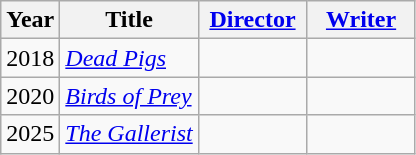<table class="wikitable">
<tr>
<th>Year</th>
<th>Title</th>
<th width=65><a href='#'>Director</a></th>
<th width=65><a href='#'>Writer</a></th>
</tr>
<tr>
<td>2018</td>
<td><em><a href='#'>Dead Pigs</a></em></td>
<td></td>
<td></td>
</tr>
<tr>
<td>2020</td>
<td><em><a href='#'>Birds of Prey</a></em></td>
<td></td>
<td></td>
</tr>
<tr>
<td>2025</td>
<td><em><a href='#'>The Gallerist</a></em></td>
<td></td>
<td></td>
</tr>
</table>
